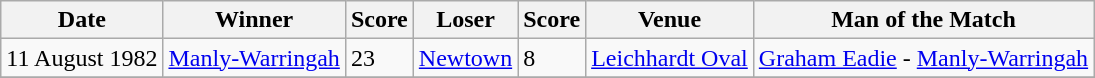<table class="wikitable">
<tr>
<th>Date</th>
<th>Winner</th>
<th>Score</th>
<th>Loser</th>
<th>Score</th>
<th>Venue</th>
<th>Man of the Match</th>
</tr>
<tr>
<td>11 August 1982</td>
<td> <a href='#'>Manly-Warringah</a></td>
<td>23</td>
<td> <a href='#'>Newtown</a></td>
<td>8</td>
<td><a href='#'>Leichhardt Oval</a></td>
<td><a href='#'>Graham Eadie</a> - <a href='#'>Manly-Warringah</a></td>
</tr>
<tr>
</tr>
</table>
